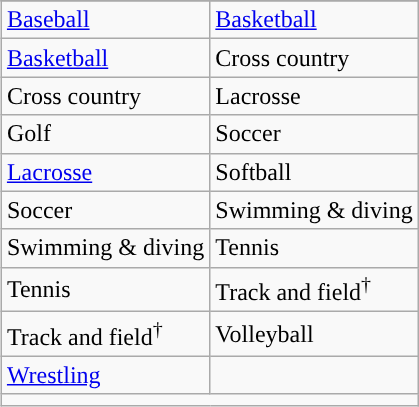<table class="wikitable" style="float:right; clear:right; margin:0 0 1em 1em;">
<tr>
</tr>
<tr>
<td><a href='#'>Baseball</a></td>
<td><a href='#'>Basketball</a></td>
</tr>
<tr>
<td><a href='#'>Basketball</a></td>
<td>Cross country</td>
</tr>
<tr>
<td>Cross country</td>
<td>Lacrosse</td>
</tr>
<tr>
<td>Golf</td>
<td>Soccer</td>
</tr>
<tr>
<td><a href='#'>Lacrosse</a></td>
<td>Softball</td>
</tr>
<tr>
<td>Soccer</td>
<td>Swimming & diving</td>
</tr>
<tr>
<td>Swimming & diving</td>
<td>Tennis</td>
</tr>
<tr>
<td>Tennis</td>
<td>Track and field<sup>†</sup></td>
</tr>
<tr>
<td>Track and field<sup>†</sup></td>
<td>Volleyball</td>
</tr>
<tr>
<td><a href='#'>Wrestling</a></td>
<td></td>
</tr>
<tr>
<td colspan="2"></td>
</tr>
</table>
